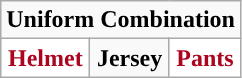<table class="wikitable">
<tr>
<td align="center" Colspan="3"><strong>Uniform Combination</strong></td>
</tr>
<tr align="center">
<td style="background:white; color:#AB0520"><strong>Helmet</strong></td>
<td><strong>Jersey</strong></td>
<td style="background:white; color:#AB0520"><strong>Pants</strong></td>
</tr>
</table>
